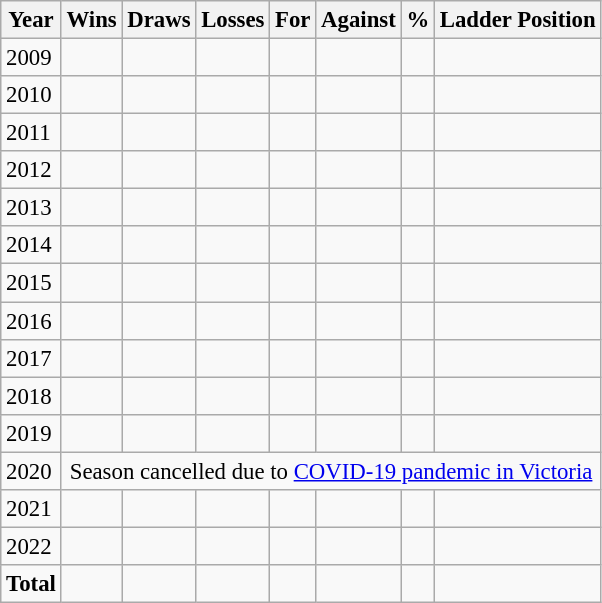<table class="wikitable sortable"   style="font-size: 95%;">
<tr>
<th>Year</th>
<th>Wins</th>
<th>Draws</th>
<th>Losses</th>
<th>For</th>
<th>Against</th>
<th>%</th>
<th>Ladder Position</th>
</tr>
<tr>
<td>2009</td>
<td></td>
<td></td>
<td></td>
<td></td>
<td></td>
<td></td>
<td></td>
</tr>
<tr>
<td>2010</td>
<td></td>
<td></td>
<td></td>
<td></td>
<td></td>
<td></td>
<td></td>
</tr>
<tr>
<td>2011</td>
<td></td>
<td></td>
<td></td>
<td></td>
<td></td>
<td></td>
<td></td>
</tr>
<tr>
<td>2012</td>
<td></td>
<td></td>
<td></td>
<td></td>
<td></td>
<td></td>
<td></td>
</tr>
<tr>
<td>2013</td>
<td></td>
<td></td>
<td></td>
<td></td>
<td></td>
<td></td>
<td></td>
</tr>
<tr>
<td>2014</td>
<td></td>
<td></td>
<td></td>
<td></td>
<td></td>
<td></td>
<td></td>
</tr>
<tr>
<td>2015</td>
<td></td>
<td></td>
<td></td>
<td></td>
<td></td>
<td></td>
<td></td>
</tr>
<tr>
<td>2016</td>
<td></td>
<td></td>
<td></td>
<td></td>
<td></td>
<td></td>
<td></td>
</tr>
<tr>
<td>2017</td>
<td></td>
<td></td>
<td></td>
<td></td>
<td></td>
<td></td>
<td></td>
</tr>
<tr>
<td>2018</td>
<td></td>
<td></td>
<td></td>
<td></td>
<td></td>
<td></td>
<td></td>
</tr>
<tr>
<td>2019</td>
<td></td>
<td></td>
<td></td>
<td></td>
<td></td>
<td></td>
<td></td>
</tr>
<tr>
<td>2020</td>
<td colspan=8 align=center>Season cancelled due to <a href='#'>COVID-19 pandemic in Victoria</a></td>
</tr>
<tr>
<td>2021</td>
<td></td>
<td></td>
<td></td>
<td></td>
<td></td>
<td></td>
<td></td>
</tr>
<tr>
<td>2022</td>
<td></td>
<td></td>
<td></td>
<td></td>
<td></td>
<td></td>
<td></td>
</tr>
<tr>
<td><strong>Total</strong></td>
<td></td>
<td></td>
<td></td>
<td></td>
<td></td>
<td></td>
<td></td>
</tr>
</table>
